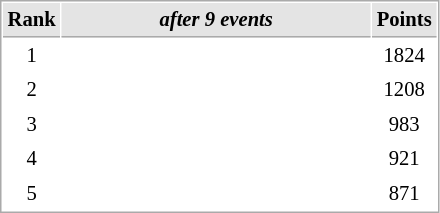<table cellspacing="1" cellpadding="3" style="border:1px solid #aaa; font-size:86%;">
<tr style="background:#e4e4e4;">
<th style="border-bottom:1px solid #aaa; width:10px;">Rank</th>
<th style="border-bottom:1px solid #aaa; width:200px;"><em>after 9 events</em></th>
<th style="border-bottom:1px solid #aaa; width:20px;">Points</th>
</tr>
<tr>
<td align=center>1</td>
<td></td>
<td align=center>1824</td>
</tr>
<tr>
<td align=center>2</td>
<td></td>
<td align=center>1208</td>
</tr>
<tr>
<td align=center>3</td>
<td></td>
<td align=center>983</td>
</tr>
<tr>
<td align=center>4</td>
<td></td>
<td align=center>921</td>
</tr>
<tr>
<td align=center>5</td>
<td></td>
<td align=center>871</td>
</tr>
</table>
